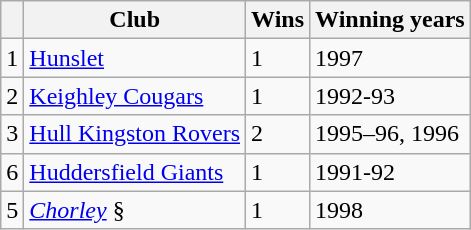<table class="wikitable" style="text-align: left;">
<tr>
<th></th>
<th>Club</th>
<th>Wins</th>
<th>Winning years</th>
</tr>
<tr>
<td>1</td>
<td align=left> <a href='#'>Hunslet</a></td>
<td>1</td>
<td>1997</td>
</tr>
<tr>
<td>2</td>
<td align=left> <a href='#'>Keighley Cougars</a></td>
<td>1</td>
<td>1992-93</td>
</tr>
<tr>
<td>3</td>
<td align=left> <a href='#'>Hull Kingston Rovers</a></td>
<td>2</td>
<td>1995–96, 1996</td>
</tr>
<tr>
<td>6</td>
<td align=left> <a href='#'>Huddersfield Giants</a></td>
<td>1</td>
<td>1991-92</td>
</tr>
<tr>
<td>5</td>
<td align=left> <em><a href='#'>Chorley</a></em> §</td>
<td>1</td>
<td>1998</td>
</tr>
</table>
